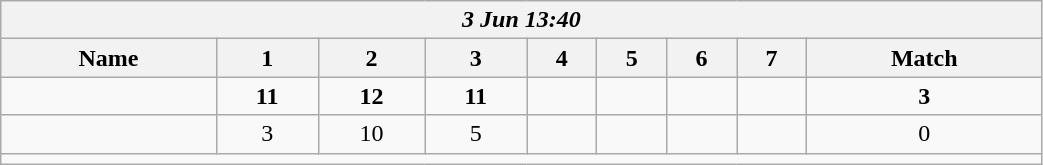<table class=wikitable style="text-align:center; width: 55%">
<tr>
<th colspan=17><em> 3 Jun 13:40</em></th>
</tr>
<tr>
<th>Name</th>
<th>1</th>
<th>2</th>
<th>3</th>
<th>4</th>
<th>5</th>
<th>6</th>
<th>7</th>
<th>Match</th>
</tr>
<tr>
<td style="text-align:left;"><strong></strong></td>
<td><strong>11</strong></td>
<td><strong>12</strong></td>
<td><strong>11</strong></td>
<td></td>
<td></td>
<td></td>
<td></td>
<td><strong>3</strong></td>
</tr>
<tr>
<td style="text-align:left;"></td>
<td>3</td>
<td>10</td>
<td>5</td>
<td></td>
<td></td>
<td></td>
<td></td>
<td>0</td>
</tr>
<tr>
<td colspan=17></td>
</tr>
</table>
